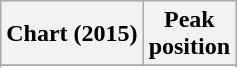<table class="wikitable sortable plainrowheaders" style="text-align:center">
<tr>
<th scope="col">Chart (2015)</th>
<th scope="col">Peak<br> position</th>
</tr>
<tr>
</tr>
<tr>
</tr>
</table>
